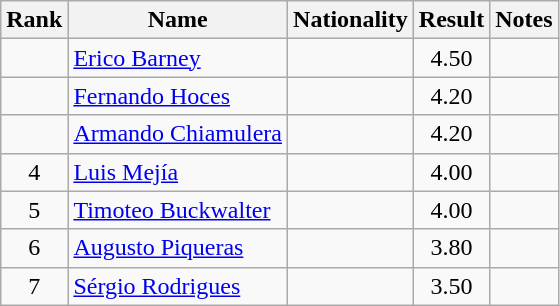<table class="wikitable sortable" style="text-align:center">
<tr>
<th>Rank</th>
<th>Name</th>
<th>Nationality</th>
<th>Result</th>
<th>Notes</th>
</tr>
<tr>
<td></td>
<td align=left><a href='#'>Erico Barney</a></td>
<td align=left></td>
<td>4.50</td>
<td></td>
</tr>
<tr>
<td></td>
<td align=left><a href='#'>Fernando Hoces</a></td>
<td align=left></td>
<td>4.20</td>
<td></td>
</tr>
<tr>
<td></td>
<td align=left><a href='#'>Armando Chiamulera</a></td>
<td align=left></td>
<td>4.20</td>
<td></td>
</tr>
<tr>
<td>4</td>
<td align=left><a href='#'>Luis Mejía</a></td>
<td align=left></td>
<td>4.00</td>
<td></td>
</tr>
<tr>
<td>5</td>
<td align=left><a href='#'>Timoteo Buckwalter</a></td>
<td align=left></td>
<td>4.00</td>
<td></td>
</tr>
<tr>
<td>6</td>
<td align=left><a href='#'>Augusto Piqueras</a></td>
<td align=left></td>
<td>3.80</td>
<td></td>
</tr>
<tr>
<td>7</td>
<td align=left><a href='#'>Sérgio Rodrigues</a></td>
<td align=left></td>
<td>3.50</td>
<td></td>
</tr>
</table>
